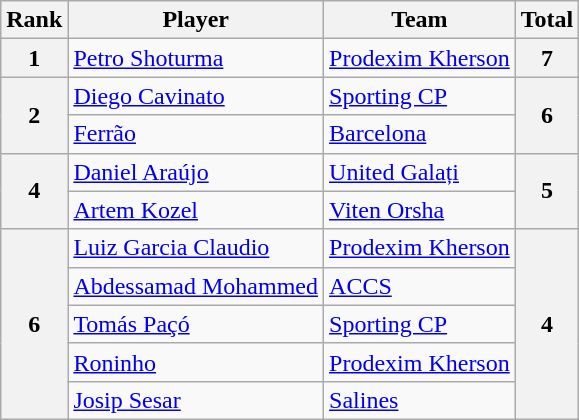<table class="wikitable" style="text-align:center">
<tr>
<th>Rank</th>
<th>Player</th>
<th>Team</th>
<th>Total</th>
</tr>
<tr>
<th>1</th>
<td align=left> <a href='#'>Petro Shoturma</a></td>
<td align=left> <a href='#'>Prodexim Kherson</a></td>
<th>7</th>
</tr>
<tr>
<th rowspan=2>2</th>
<td align=left> <a href='#'>Diego Cavinato</a></td>
<td align=left> <a href='#'>Sporting CP</a></td>
<th rowspan=2>6</th>
</tr>
<tr>
<td align=left> <a href='#'>Ferrão</a></td>
<td align=left> <a href='#'>Barcelona</a></td>
</tr>
<tr>
<th rowspan=2>4</th>
<td align=left> <a href='#'>Daniel Araújo</a></td>
<td align=left> <a href='#'>United Galați</a></td>
<th rowspan=2>5</th>
</tr>
<tr>
<td align=left> <a href='#'>Artem Kozel</a></td>
<td align=left> <a href='#'>Viten Orsha</a></td>
</tr>
<tr>
<th rowspan=5>6</th>
<td align=left> <a href='#'>Luiz Garcia Claudio</a></td>
<td align=left> <a href='#'>Prodexim Kherson</a></td>
<th rowspan=5>4</th>
</tr>
<tr>
<td align=left> <a href='#'>Abdessamad Mohammed</a></td>
<td align=left> <a href='#'>ACCS</a></td>
</tr>
<tr>
<td align=left> <a href='#'>Tomás Paçó</a></td>
<td align=left> <a href='#'>Sporting CP</a></td>
</tr>
<tr>
<td align=left> <a href='#'>Roninho</a></td>
<td align=left> <a href='#'>Prodexim Kherson</a></td>
</tr>
<tr>
<td align=left> <a href='#'>Josip Sesar</a></td>
<td align=left> <a href='#'>Salines</a></td>
</tr>
</table>
